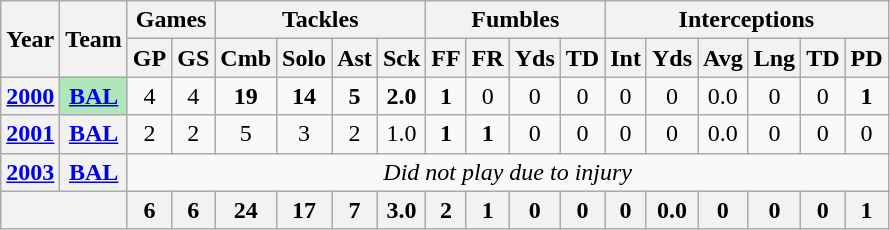<table class="wikitable" style="text-align:center;">
<tr>
<th rowspan="2">Year</th>
<th rowspan="2">Team</th>
<th colspan="2">Games</th>
<th colspan="4">Tackles</th>
<th colspan="4">Fumbles</th>
<th colspan="6">Interceptions</th>
</tr>
<tr>
<th>GP</th>
<th>GS</th>
<th>Cmb</th>
<th>Solo</th>
<th>Ast</th>
<th>Sck</th>
<th>FF</th>
<th>FR</th>
<th>Yds</th>
<th>TD</th>
<th>Int</th>
<th>Yds</th>
<th>Avg</th>
<th>Lng</th>
<th>TD</th>
<th>PD</th>
</tr>
<tr>
<th><a href='#'>2000</a></th>
<th style="background:#afe6ba;"><a href='#'>BAL</a></th>
<td>4</td>
<td>4</td>
<td><strong>19</strong></td>
<td><strong>14</strong></td>
<td><strong>5</strong></td>
<td><strong>2.0</strong></td>
<td><strong>1</strong></td>
<td>0</td>
<td>0</td>
<td>0</td>
<td>0</td>
<td>0</td>
<td>0.0</td>
<td>0</td>
<td>0</td>
<td><strong>1</strong></td>
</tr>
<tr>
<th><a href='#'>2001</a></th>
<th><a href='#'>BAL</a></th>
<td>2</td>
<td>2</td>
<td>5</td>
<td>3</td>
<td>2</td>
<td>1.0</td>
<td><strong>1</strong></td>
<td><strong>1</strong></td>
<td>0</td>
<td>0</td>
<td>0</td>
<td>0</td>
<td>0.0</td>
<td>0</td>
<td>0</td>
<td>0</td>
</tr>
<tr>
<th><a href='#'>2003</a></th>
<th><a href='#'>BAL</a></th>
<td colspan="16"><em>Did not play due to injury</em></td>
</tr>
<tr>
<th colspan="2"></th>
<th>6</th>
<th>6</th>
<th>24</th>
<th>17</th>
<th>7</th>
<th>3.0</th>
<th>2</th>
<th>1</th>
<th>0</th>
<th>0</th>
<th>0</th>
<th>0.0</th>
<th>0</th>
<th>0</th>
<th>0</th>
<th>1</th>
</tr>
</table>
